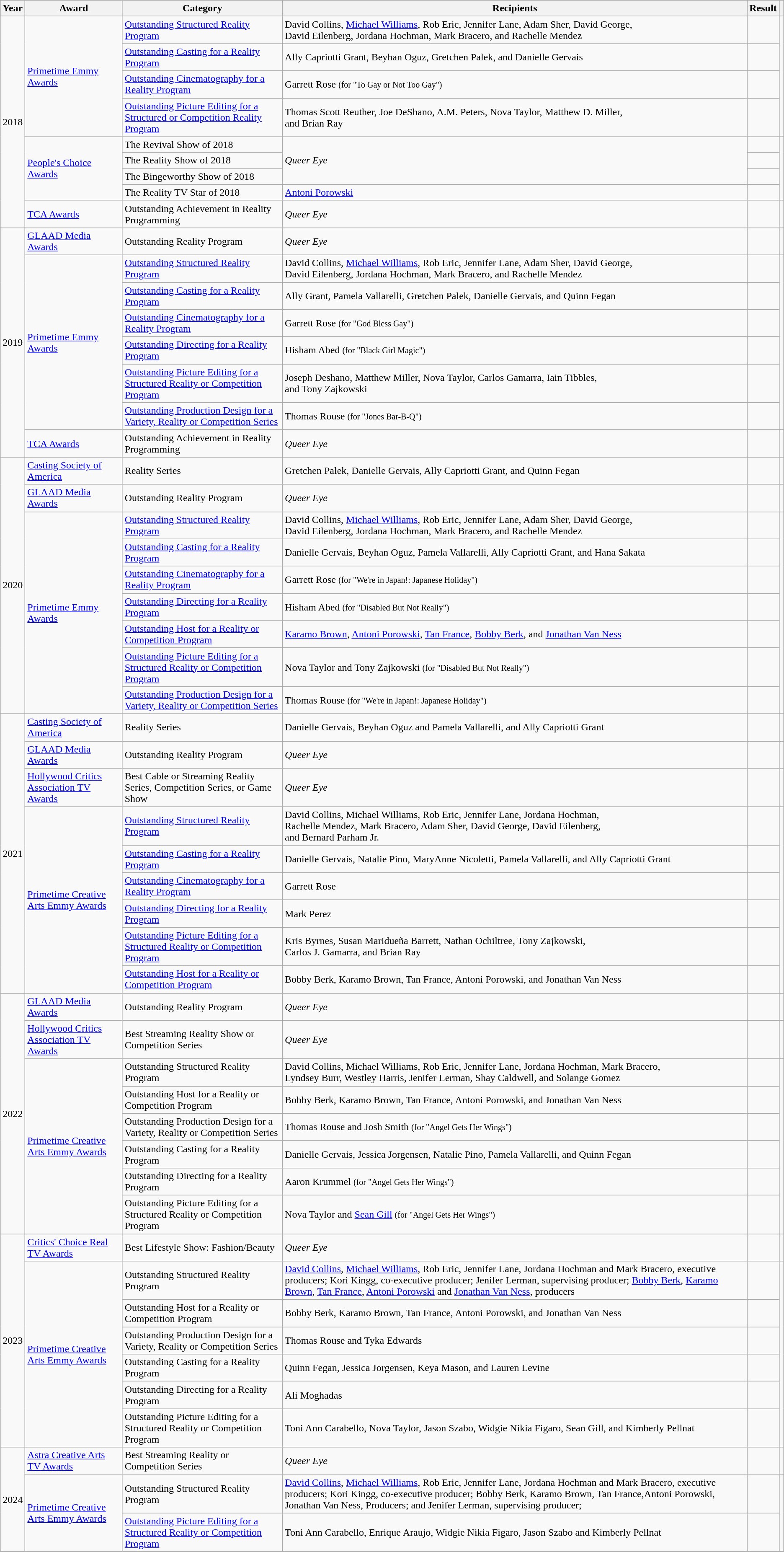<table class="wikitable">
<tr style="background:#ccc; text-align:center;">
<th>Year</th>
<th>Award</th>
<th>Category</th>
<th>Recipients</th>
<th>Result</th>
<th></th>
</tr>
<tr>
<td rowspan="9" style="text-align:center;">2018</td>
<td rowspan="4"><a href='#'>Primetime Emmy Awards</a></td>
<td><a href='#'>Outstanding Structured Reality Program</a></td>
<td>David Collins, <a href='#'>Michael Williams</a>, Rob Eric, Jennifer Lane, Adam Sher, David George, <br> David Eilenberg, Jordana Hochman, Mark Bracero, and Rachelle Mendez</td>
<td></td>
<td align="center" rowspan="4"></td>
</tr>
<tr>
<td><a href='#'>Outstanding Casting for a Reality Program</a></td>
<td>Ally Capriotti Grant, Beyhan Oguz, Gretchen Palek, and Danielle Gervais</td>
<td></td>
</tr>
<tr>
<td><a href='#'>Outstanding Cinematography for a Reality Program</a></td>
<td>Garrett Rose <small>(for "To Gay or Not Too Gay")</small></td>
<td></td>
</tr>
<tr>
<td><a href='#'>Outstanding Picture Editing for a Structured or Competition Reality Program</a></td>
<td>Thomas Scott Reuther, Joe DeShano, A.M. Peters, Nova Taylor, Matthew D. Miller, <br> and Brian Ray</td>
<td></td>
</tr>
<tr>
<td rowspan="4"><a href='#'>People's Choice Awards</a></td>
<td>The Revival Show of 2018</td>
<td rowspan="3"><em>Queer Eye</em></td>
<td></td>
<td align="center" rowspan="4"></td>
</tr>
<tr>
<td>The Reality Show of 2018</td>
<td></td>
</tr>
<tr>
<td>The Bingeworthy Show of 2018</td>
<td></td>
</tr>
<tr>
<td>The Reality TV Star of 2018</td>
<td><a href='#'>Antoni Porowski</a></td>
<td></td>
</tr>
<tr>
<td><a href='#'>TCA Awards</a></td>
<td>Outstanding Achievement in Reality Programming</td>
<td><em>Queer Eye</em></td>
<td></td>
<td align="center"></td>
</tr>
<tr>
<td rowspan="8" style="text-align:center;">2019</td>
<td><a href='#'>GLAAD Media Awards</a></td>
<td>Outstanding Reality Program</td>
<td><em>Queer Eye</em></td>
<td></td>
<td align="center"></td>
</tr>
<tr>
<td rowspan="6"><a href='#'>Primetime Emmy Awards</a></td>
<td><a href='#'>Outstanding Structured Reality Program</a></td>
<td>David Collins, <a href='#'>Michael Williams</a>, Rob Eric, Jennifer Lane, Adam Sher, David George, <br> David Eilenberg, Jordana Hochman, Mark Bracero, and Rachelle Mendez</td>
<td></td>
<td align="center" rowspan="6"></td>
</tr>
<tr>
<td><a href='#'>Outstanding Casting for a Reality Program</a></td>
<td>Ally Grant, Pamela Vallarelli, Gretchen Palek, Danielle Gervais, and Quinn Fegan</td>
<td></td>
</tr>
<tr>
<td><a href='#'>Outstanding Cinematography for a Reality Program</a></td>
<td>Garrett Rose <small>(for "God Bless Gay")</small></td>
<td></td>
</tr>
<tr>
<td><a href='#'>Outstanding Directing for a Reality Program</a></td>
<td>Hisham Abed <small>(for "Black Girl Magic")</small></td>
<td></td>
</tr>
<tr>
<td><a href='#'>Outstanding Picture Editing for a Structured Reality or Competition Program</a></td>
<td>Joseph Deshano, Matthew Miller, Nova Taylor, Carlos Gamarra, Iain Tibbles, <br> and Tony Zajkowski</td>
<td></td>
</tr>
<tr>
<td><a href='#'>Outstanding Production Design for a Variety, Reality or Competition Series</a></td>
<td>Thomas Rouse <small>(for "Jones Bar-B-Q")</small></td>
<td></td>
</tr>
<tr>
<td><a href='#'>TCA Awards</a></td>
<td>Outstanding Achievement in Reality Programming</td>
<td><em>Queer Eye</em></td>
<td></td>
<td align="center"></td>
</tr>
<tr>
<td rowspan="9" style="text-align:center;">2020</td>
<td><a href='#'>Casting Society of America</a></td>
<td>Reality Series</td>
<td>Gretchen Palek, Danielle Gervais, Ally Capriotti Grant, and Quinn Fegan</td>
<td></td>
<td align="center"></td>
</tr>
<tr>
<td><a href='#'>GLAAD Media Awards</a></td>
<td>Outstanding Reality Program</td>
<td><em>Queer Eye</em></td>
<td></td>
<td align="center"></td>
</tr>
<tr>
<td rowspan="7"><a href='#'>Primetime Emmy Awards</a></td>
<td><a href='#'>Outstanding Structured Reality Program</a></td>
<td>David Collins, <a href='#'>Michael Williams</a>, Rob Eric, Jennifer Lane, Adam Sher, David George, <br> David Eilenberg, Jordana Hochman, Mark Bracero, and Rachelle Mendez</td>
<td></td>
<td align="center" rowspan="7"></td>
</tr>
<tr>
<td><a href='#'>Outstanding Casting for a Reality Program</a></td>
<td>Danielle Gervais, Beyhan Oguz, Pamela Vallarelli, Ally Capriotti Grant, and Hana Sakata</td>
<td></td>
</tr>
<tr>
<td><a href='#'>Outstanding Cinematography for a Reality Program</a></td>
<td>Garrett Rose <small>(for "We're in Japan!: Japanese Holiday")</small></td>
<td></td>
</tr>
<tr>
<td><a href='#'>Outstanding Directing for a Reality Program</a></td>
<td>Hisham Abed <small>(for "Disabled But Not Really")</small></td>
<td></td>
</tr>
<tr>
<td><a href='#'>Outstanding Host for a Reality or Competition Program</a></td>
<td><a href='#'>Karamo Brown</a>, <a href='#'>Antoni Porowski</a>, <a href='#'>Tan France</a>, <a href='#'>Bobby Berk</a>, and <a href='#'>Jonathan Van Ness</a></td>
<td></td>
</tr>
<tr>
<td><a href='#'>Outstanding Picture Editing for a Structured Reality or Competition Program</a></td>
<td>Nova Taylor and Tony Zajkowski <small>(for "Disabled But Not Really")</small></td>
<td></td>
</tr>
<tr>
<td><a href='#'>Outstanding Production Design for a Variety, Reality or Competition Series</a></td>
<td>Thomas Rouse <small>(for "We're in Japan!: Japanese Holiday")</small></td>
<td></td>
</tr>
<tr>
<td rowspan="9" style="text-align:center;">2021</td>
<td><a href='#'>Casting Society of America</a></td>
<td>Reality Series</td>
<td>Danielle Gervais, Beyhan Oguz and Pamela Vallarelli, and Ally Capriotti Grant</td>
<td></td>
<td align="center"></td>
</tr>
<tr>
<td><a href='#'>GLAAD Media Awards</a></td>
<td>Outstanding Reality Program</td>
<td><em>Queer Eye</em></td>
<td></td>
<td align="center"></td>
</tr>
<tr>
<td><a href='#'>Hollywood Critics Association TV Awards</a></td>
<td>Best Cable or Streaming Reality Series, Competition Series, or Game Show</td>
<td><em>Queer Eye</em></td>
<td></td>
<td style="text-align:center;"></td>
</tr>
<tr>
<td rowspan="6"><a href='#'>Primetime Creative Arts Emmy Awards</a></td>
<td><a href='#'>Outstanding Structured Reality Program</a></td>
<td>David Collins, Michael Williams, Rob Eric, Jennifer Lane, Jordana Hochman, <br> Rachelle Mendez, Mark Bracero, Adam Sher, David George, David Eilenberg, <br> and Bernard Parham Jr.</td>
<td></td>
<td rowspan="6" align="center"></td>
</tr>
<tr>
<td><a href='#'>Outstanding Casting for a Reality Program</a></td>
<td>Danielle Gervais, Natalie Pino, MaryAnne Nicoletti, Pamela Vallarelli, and Ally Capriotti Grant</td>
<td></td>
</tr>
<tr>
<td><a href='#'>Outstanding Cinematography for a Reality Program</a></td>
<td>Garrett Rose </td>
<td></td>
</tr>
<tr>
<td><a href='#'>Outstanding Directing for a Reality Program</a></td>
<td>Mark Perez </td>
<td></td>
</tr>
<tr>
<td><a href='#'>Outstanding Picture Editing for a Structured Reality or Competition Program</a></td>
<td>Kris Byrnes, Susan Maridueña Barrett, Nathan Ochiltree, Tony Zajkowski, <br> Carlos J. Gamarra, and Brian Ray </td>
<td></td>
</tr>
<tr>
<td><a href='#'>Outstanding Host for a Reality or Competition Program</a></td>
<td>Bobby Berk, Karamo Brown, Tan France, Antoni Porowski, and Jonathan Van Ness</td>
<td></td>
</tr>
<tr>
<td rowspan="8" style="text-align:center;">2022</td>
<td><a href='#'>GLAAD Media Awards</a></td>
<td>Outstanding Reality Program</td>
<td><em>Queer Eye</em></td>
<td></td>
<td style="text-align:center;"></td>
</tr>
<tr>
<td><a href='#'>Hollywood Critics Association TV Awards</a></td>
<td>Best Streaming Reality Show or Competition Series</td>
<td><em>Queer Eye</em></td>
<td></td>
<td style="text-align:center;"></td>
</tr>
<tr>
<td rowspan="6"><a href='#'>Primetime Creative Arts Emmy Awards</a></td>
<td>Outstanding Structured Reality Program</td>
<td>David Collins, Michael Williams, Rob Eric, Jennifer Lane, Jordana Hochman, Mark Bracero, <br> Lyndsey Burr, Westley Harris, Jenifer Lerman, Shay Caldwell, and Solange Gomez</td>
<td></td>
<td rowspan="6" style="text-align:center;"></td>
</tr>
<tr>
<td>Outstanding Host for a Reality or Competition Program</td>
<td>Bobby Berk, Karamo Brown, Tan France, Antoni Porowski, and Jonathan Van Ness</td>
<td></td>
</tr>
<tr>
<td>Outstanding Production Design for a Variety, Reality or Competition Series</td>
<td>Thomas Rouse and Josh Smith <small>(for "Angel Gets Her Wings")</small></td>
<td></td>
</tr>
<tr>
<td>Outstanding Casting for a Reality Program</td>
<td>Danielle Gervais, Jessica Jorgensen, Natalie Pino, Pamela Vallarelli, and Quinn Fegan</td>
<td></td>
</tr>
<tr>
<td>Outstanding Directing for a Reality Program</td>
<td>Aaron Krummel <small>(for "Angel Gets Her Wings")</small></td>
<td></td>
</tr>
<tr>
<td>Outstanding Picture Editing for a Structured Reality or Competition Program</td>
<td>Nova Taylor and <a href='#'>Sean Gill</a> <small>(for "Angel Gets Her Wings")</small></td>
<td></td>
</tr>
<tr>
<td rowspan="7" style="text-align:center;">2023</td>
<td><a href='#'>Critics' Choice Real TV Awards</a></td>
<td>Best Lifestyle Show: Fashion/Beauty</td>
<td><em>Queer Eye</em></td>
<td></td>
<td style="text-align:center;"></td>
</tr>
<tr>
<td rowspan="6"><a href='#'>Primetime Creative Arts Emmy Awards</a></td>
<td>Outstanding Structured Reality Program</td>
<td><a href='#'>David Collins</a>, <a href='#'>Michael Williams</a>, Rob Eric, Jennifer Lane, Jordana Hochman and Mark Bracero, executive producers; Kori Kingg, co-executive producer; Jenifer Lerman, supervising producer; <a href='#'>Bobby Berk</a>, <a href='#'>Karamo Brown</a>, <a href='#'>Tan France</a>, <a href='#'>Antoni Porowski</a> and <a href='#'>Jonathan Van Ness</a>, producers</td>
<td></td>
<td rowspan="6" style="text-align:center;"></td>
</tr>
<tr>
<td>Outstanding Host for a Reality or Competition Program</td>
<td>Bobby Berk, Karamo Brown, Tan France, Antoni Porowski, and Jonathan Van Ness</td>
<td></td>
</tr>
<tr>
<td>Outstanding Production Design for a Variety, Reality or Competition Series</td>
<td>Thomas Rouse and Tyka Edwards </td>
<td></td>
</tr>
<tr>
<td>Outstanding Casting for a Reality Program</td>
<td>Quinn Fegan, Jessica Jorgensen, Keya Mason, and Lauren Levine</td>
<td></td>
</tr>
<tr>
<td>Outstanding Directing for a Reality Program</td>
<td>Ali Moghadas </td>
<td></td>
</tr>
<tr>
<td>Outstanding Picture Editing for a Structured Reality or Competition Program</td>
<td>Toni Ann Carabello, Nova Taylor, Jason Szabo, Widgie Nikia Figaro, Sean Gill, and Kimberly Pellnat </td>
<td></td>
</tr>
<tr>
<td rowspan="3" style="text-align:center;">2024</td>
<td><a href='#'>Astra Creative Arts TV Awards</a></td>
<td>Best Streaming Reality or Competition Series</td>
<td><em>Queer Eye</em></td>
<td></td>
<td style="text-align:center;"></td>
</tr>
<tr>
<td rowspan="2"><a href='#'>Primetime Creative Arts Emmy Awards</a></td>
<td>Outstanding Structured Reality Program</td>
<td><a href='#'>David Collins</a>, <a href='#'>Michael Williams</a>, Rob Eric, Jennifer Lane, Jordana Hochman and Mark Bracero, executive producers; Kori Kingg, co-executive producer; Bobby Berk, Karamo Brown, Tan France,Antoni Porowski, Jonathan Van Ness, Producers; and Jenifer Lerman, supervising producer;</td>
<td></td>
<td rowspan="2"></td>
</tr>
<tr>
<td><a href='#'>Outstanding Picture Editing for a Structured Reality or Competition Program</a></td>
<td>Toni Ann Carabello, Enrique Araujo, Widgie Nikia Figaro, Jason Szabo and Kimberly Pellnat </td>
<td></td>
</tr>
</table>
